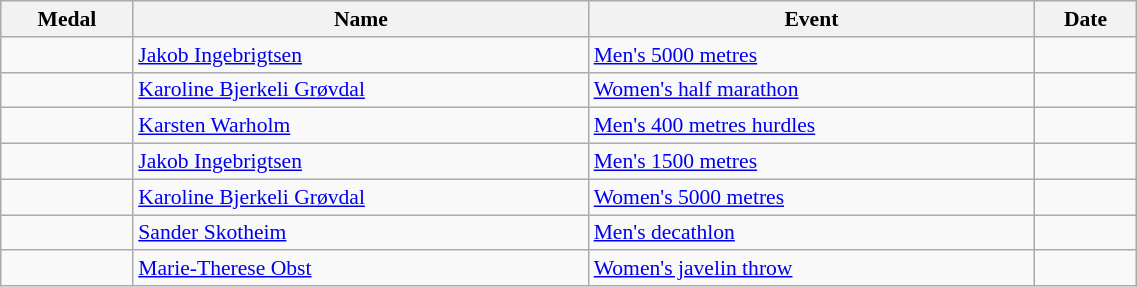<table class="wikitable" style="font-size:90%" width=60%>
<tr>
<th>Medal</th>
<th>Name</th>
<th>Event</th>
<th>Date</th>
</tr>
<tr>
<td></td>
<td><a href='#'>Jakob Ingebrigtsen</a></td>
<td><a href='#'>Men's 5000 metres</a></td>
<td></td>
</tr>
<tr>
<td></td>
<td><a href='#'>Karoline Bjerkeli Grøvdal</a></td>
<td><a href='#'>Women's half marathon</a></td>
<td></td>
</tr>
<tr>
<td></td>
<td><a href='#'>Karsten Warholm</a></td>
<td><a href='#'>Men's 400 metres hurdles</a></td>
<td></td>
</tr>
<tr>
<td></td>
<td><a href='#'>Jakob Ingebrigtsen</a></td>
<td><a href='#'>Men's 1500 metres</a></td>
<td></td>
</tr>
<tr>
<td></td>
<td><a href='#'>Karoline Bjerkeli Grøvdal</a></td>
<td><a href='#'>Women's 5000 metres</a></td>
<td></td>
</tr>
<tr>
<td></td>
<td><a href='#'>Sander Skotheim</a></td>
<td><a href='#'>Men's decathlon</a></td>
<td></td>
</tr>
<tr>
<td></td>
<td><a href='#'>Marie-Therese Obst</a></td>
<td><a href='#'>Women's javelin throw</a></td>
<td></td>
</tr>
</table>
